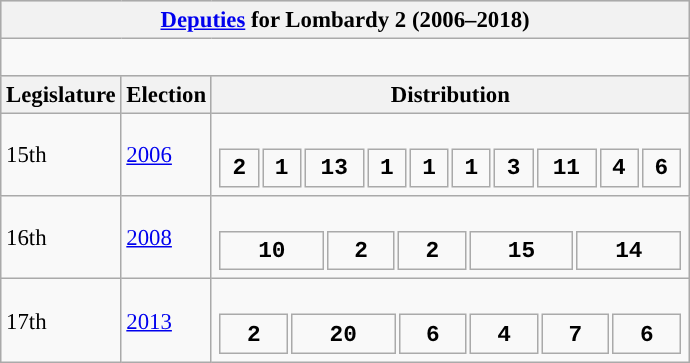<table class="wikitable" style="font-size:95%;">
<tr bgcolor="#CCCCCC">
<th colspan="3"><a href='#'>Deputies</a> for Lombardy 2 (2006–2018)</th>
</tr>
<tr>
<td colspan="3"><br>














</td>
</tr>
<tr bgcolor="#CCCCCC">
<th>Legislature</th>
<th>Election</th>
<th>Distribution</th>
</tr>
<tr>
<td>15th</td>
<td><a href='#'>2006</a></td>
<td><br><table style="width:20.5em; font-size:100%; text-align:center; font-family:Courier New;">
<tr style="font-weight:bold">
<td style="background:">2</td>
<td style="background:">1</td>
<td style="background:">13</td>
<td style="background:">1</td>
<td style="background:">1</td>
<td style="background:">1</td>
<td style="background:">3</td>
<td style="background:">11</td>
<td style="background:">4</td>
<td style="background:">6</td>
</tr>
</table>
</td>
</tr>
<tr>
<td>16th</td>
<td><a href='#'>2008</a></td>
<td><br><table style="width:20.5em; font-size:100%; text-align:center; font-family:Courier New;">
<tr style="font-weight:bold">
<td style="background:">10</td>
<td style="background:">2</td>
<td style="background:">2</td>
<td style="background:">15</td>
<td style="background:">14</td>
</tr>
</table>
</td>
</tr>
<tr>
<td>17th</td>
<td><a href='#'>2013</a></td>
<td><br><table style="width:20.5em; font-size:100%; text-align:center; font-family:Courier New;">
<tr style="font-weight:bold">
<td style="background:">2</td>
<td style="background:">20</td>
<td style="background:">6</td>
<td style="background:">4</td>
<td style="background:">7</td>
<td style="background:">6</td>
</tr>
</table>
</td>
</tr>
</table>
